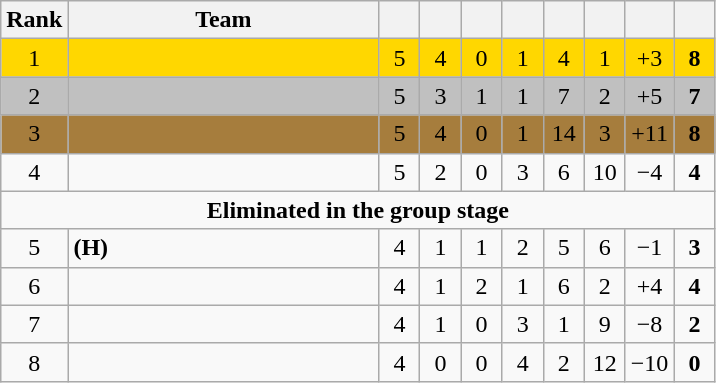<table class="wikitable" style="text-align:center">
<tr>
<th width=20>Rank</th>
<th width=200>Team</th>
<th width="20"></th>
<th width="20"></th>
<th width="20"></th>
<th width="20"></th>
<th width="20"></th>
<th width="20"></th>
<th width="20"></th>
<th width="20"></th>
</tr>
<tr style="background:gold;">
<td>1</td>
<td style="text-align:left;"></td>
<td>5</td>
<td>4</td>
<td>0</td>
<td>1</td>
<td>4</td>
<td>1</td>
<td>+3</td>
<td><strong>8</strong></td>
</tr>
<tr style="background:silver;">
<td>2</td>
<td style="text-align:left;"></td>
<td>5</td>
<td>3</td>
<td>1</td>
<td>1</td>
<td>7</td>
<td>2</td>
<td>+5</td>
<td><strong>7</strong></td>
</tr>
<tr style="background:#a67d3d;">
<td>3</td>
<td style="text-align:left;"></td>
<td>5</td>
<td>4</td>
<td>0</td>
<td>1</td>
<td>14</td>
<td>3</td>
<td>+11</td>
<td><strong>8</strong></td>
</tr>
<tr>
<td>4</td>
<td style="text-align:left;"></td>
<td>5</td>
<td>2</td>
<td>0</td>
<td>3</td>
<td>6</td>
<td>10</td>
<td>−4</td>
<td><strong>4</strong></td>
</tr>
<tr>
<td colspan=14><strong>Eliminated in the group stage</strong></td>
</tr>
<tr>
<td>5</td>
<td style="text-align:left;"> <strong>(H)</strong></td>
<td>4</td>
<td>1</td>
<td>1</td>
<td>2</td>
<td>5</td>
<td>6</td>
<td>−1</td>
<td><strong>3</strong></td>
</tr>
<tr>
<td>6</td>
<td style="text-align:left;"></td>
<td>4</td>
<td>1</td>
<td>2</td>
<td>1</td>
<td>6</td>
<td>2</td>
<td>+4</td>
<td><strong>4</strong></td>
</tr>
<tr>
<td>7</td>
<td style="text-align:left;"></td>
<td>4</td>
<td>1</td>
<td>0</td>
<td>3</td>
<td>1</td>
<td>9</td>
<td>−8</td>
<td><strong>2</strong></td>
</tr>
<tr>
<td>8</td>
<td style="text-align:left;"></td>
<td>4</td>
<td>0</td>
<td>0</td>
<td>4</td>
<td>2</td>
<td>12</td>
<td>−10</td>
<td><strong>0</strong></td>
</tr>
</table>
